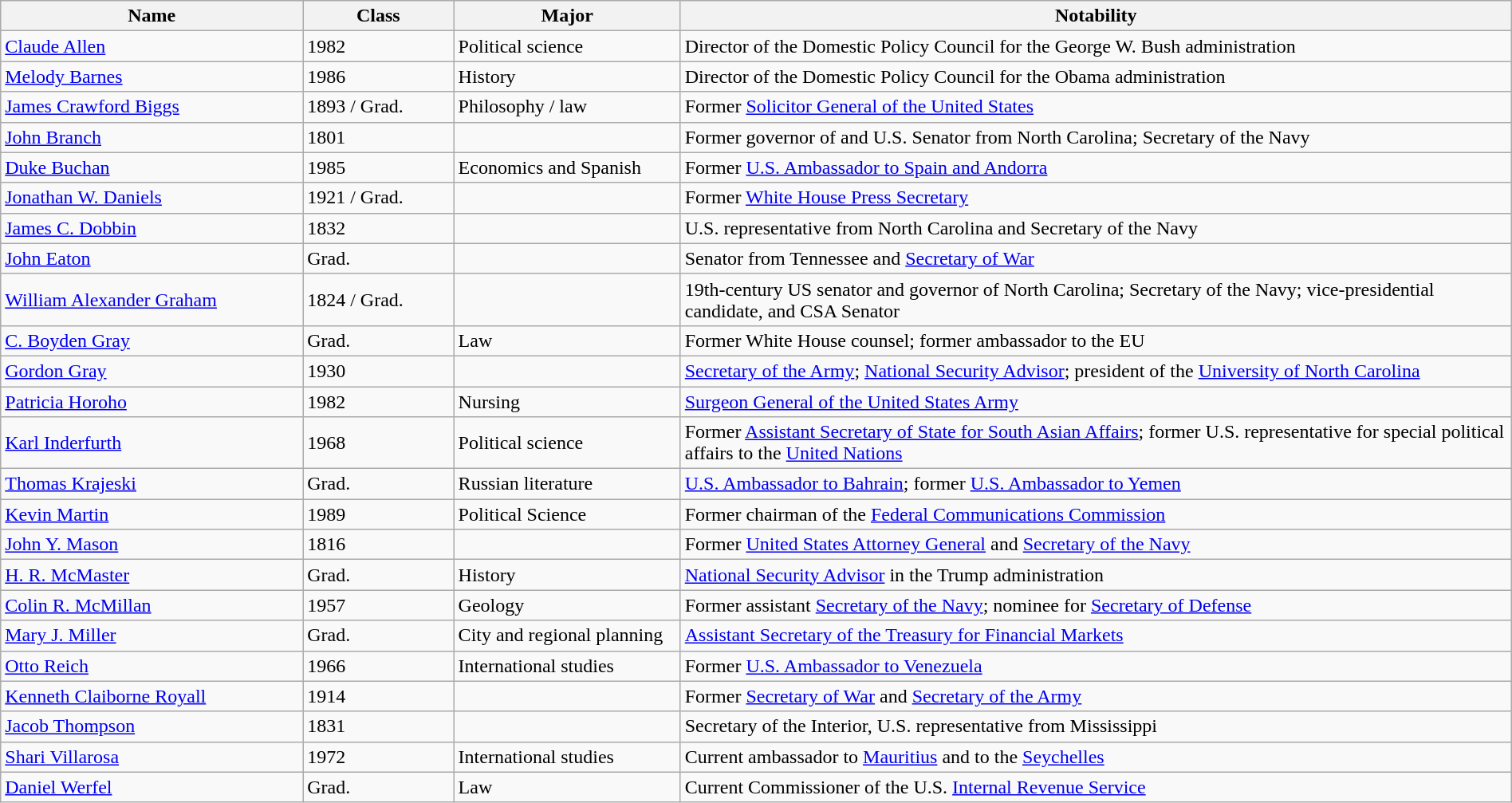<table class="wikitable" width="100%">
<tr>
<th width="20%">Name</th>
<th width="10%">Class</th>
<th width="15%">Major</th>
<th width="55%">Notability</th>
</tr>
<tr>
<td><a href='#'>Claude Allen</a></td>
<td>1982</td>
<td>Political science</td>
<td>Director of the Domestic Policy Council for the George W. Bush administration</td>
</tr>
<tr>
<td><a href='#'>Melody Barnes</a></td>
<td>1986</td>
<td>History</td>
<td>Director of the Domestic Policy Council for the Obama administration</td>
</tr>
<tr>
<td><a href='#'>James Crawford Biggs</a></td>
<td>1893 / Grad.</td>
<td>Philosophy / law</td>
<td>Former <a href='#'>Solicitor General of the United States</a></td>
</tr>
<tr>
<td><a href='#'>John Branch</a></td>
<td>1801</td>
<td></td>
<td>Former governor of and U.S. Senator from North Carolina; Secretary of the Navy</td>
</tr>
<tr>
<td><a href='#'>Duke Buchan</a></td>
<td>1985</td>
<td>Economics and Spanish</td>
<td>Former <a href='#'>U.S. Ambassador to Spain and Andorra</a></td>
</tr>
<tr>
<td><a href='#'>Jonathan W. Daniels</a></td>
<td>1921 / Grad.</td>
<td></td>
<td>Former <a href='#'>White House Press Secretary</a></td>
</tr>
<tr>
<td><a href='#'>James C. Dobbin</a></td>
<td>1832</td>
<td></td>
<td>U.S. representative from North Carolina and Secretary of the Navy</td>
</tr>
<tr>
<td><a href='#'>John Eaton</a></td>
<td>Grad.</td>
<td></td>
<td>Senator from Tennessee and <a href='#'>Secretary of War</a></td>
</tr>
<tr>
<td><a href='#'>William Alexander Graham</a></td>
<td>1824 / Grad.</td>
<td></td>
<td>19th-century US senator and governor of North Carolina; Secretary of the Navy; vice-presidential candidate, and CSA Senator</td>
</tr>
<tr>
<td><a href='#'>C. Boyden Gray</a></td>
<td>Grad.</td>
<td>Law</td>
<td>Former White House counsel; former ambassador to the EU</td>
</tr>
<tr>
<td><a href='#'>Gordon Gray</a></td>
<td>1930</td>
<td></td>
<td><a href='#'>Secretary of the Army</a>; <a href='#'>National Security Advisor</a>; president of the <a href='#'>University of North Carolina</a></td>
</tr>
<tr>
<td><a href='#'>Patricia Horoho</a></td>
<td>1982</td>
<td>Nursing</td>
<td><a href='#'>Surgeon General of the United States Army</a></td>
</tr>
<tr>
<td><a href='#'>Karl Inderfurth</a></td>
<td>1968</td>
<td>Political science</td>
<td>Former <a href='#'>Assistant Secretary of State for South Asian Affairs</a>; former U.S. representative for special political affairs to the <a href='#'>United Nations</a></td>
</tr>
<tr>
<td><a href='#'>Thomas Krajeski</a></td>
<td>Grad.</td>
<td>Russian literature</td>
<td><a href='#'>U.S. Ambassador to Bahrain</a>; former <a href='#'>U.S. Ambassador to Yemen</a></td>
</tr>
<tr>
<td><a href='#'>Kevin Martin</a></td>
<td>1989</td>
<td>Political Science</td>
<td>Former chairman of the <a href='#'>Federal Communications Commission</a></td>
</tr>
<tr>
<td><a href='#'>John Y. Mason</a></td>
<td>1816</td>
<td></td>
<td>Former <a href='#'>United States Attorney General</a> and <a href='#'>Secretary of the Navy</a></td>
</tr>
<tr>
<td><a href='#'>H. R. McMaster</a></td>
<td>Grad.</td>
<td>History</td>
<td><a href='#'>National Security Advisor</a> in the Trump administration</td>
</tr>
<tr>
<td><a href='#'>Colin R. McMillan</a></td>
<td>1957</td>
<td>Geology</td>
<td>Former assistant <a href='#'>Secretary of the Navy</a>; nominee for <a href='#'>Secretary of Defense</a></td>
</tr>
<tr>
<td><a href='#'>Mary J. Miller</a></td>
<td>Grad.</td>
<td>City and regional planning</td>
<td><a href='#'>Assistant Secretary of the Treasury for Financial Markets</a></td>
</tr>
<tr>
<td><a href='#'>Otto Reich</a></td>
<td>1966</td>
<td>International studies</td>
<td>Former <a href='#'>U.S. Ambassador to Venezuela</a></td>
</tr>
<tr>
<td><a href='#'>Kenneth Claiborne Royall</a></td>
<td>1914</td>
<td></td>
<td>Former <a href='#'>Secretary of War</a> and <a href='#'>Secretary of the Army</a></td>
</tr>
<tr>
<td><a href='#'>Jacob Thompson</a></td>
<td>1831</td>
<td></td>
<td>Secretary of the Interior, U.S. representative from Mississippi</td>
</tr>
<tr>
<td><a href='#'>Shari Villarosa</a></td>
<td>1972</td>
<td>International studies</td>
<td>Current ambassador to <a href='#'>Mauritius</a> and to the <a href='#'>Seychelles</a></td>
</tr>
<tr>
<td><a href='#'>Daniel Werfel</a></td>
<td>Grad.</td>
<td>Law</td>
<td>Current Commissioner of the U.S. <a href='#'>Internal Revenue Service</a></td>
</tr>
</table>
